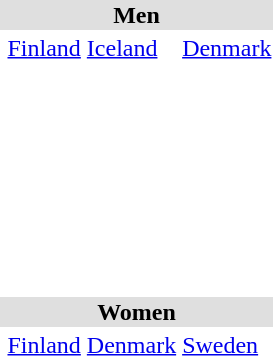<table>
<tr style="background:#dfdfdf;">
<td colspan="4" style="text-align:center;"><strong>Men</strong></td>
</tr>
<tr>
<th scope=row style="text-align:left"><br></th>
<td> <a href='#'>Finland</a></td>
<td> <a href='#'>Iceland</a></td>
<td> <a href='#'>Denmark</a></td>
</tr>
<tr>
<th scope=row style="text-align:left"><br></th>
<td></td>
<td></td>
<td></td>
</tr>
<tr>
<th scope=row style="text-align:left"><br></th>
<td></td>
<td></td>
<td></td>
</tr>
<tr>
<th scope=row style="text-align:left"><br></th>
<td></td>
<td></td>
<td></td>
</tr>
<tr>
<th scope=row style="text-align:left"><br></th>
<td></td>
<td></td>
<td></td>
</tr>
<tr>
<th scope=row style="text-align:left"><br></th>
<td></td>
<td></td>
<td></td>
</tr>
<tr>
<th scope=row style="text-align:left"><br></th>
<td></td>
<td></td>
<td></td>
</tr>
<tr>
<th scope=row style="text-align:left"><br></th>
<td></td>
<td></td>
<td></td>
</tr>
<tr style="background:#dfdfdf;">
<td colspan="4" style="text-align:center;"><strong>Women</strong></td>
</tr>
<tr>
<th scope=row style="text-align:left"><br></th>
<td> <a href='#'>Finland</a></td>
<td> <a href='#'>Denmark</a></td>
<td> <a href='#'>Sweden</a></td>
</tr>
<tr>
<th scope=row style="text-align:left"><br></th>
<td></td>
<td></td>
<td></td>
</tr>
<tr>
<th scope=row style="text-align:left"><br></th>
<td></td>
<td></td>
<td></td>
</tr>
<tr>
<th scope=row style="text-align:left"><br></th>
<td></td>
<td></td>
<td></td>
</tr>
<tr>
<th scope=row style="text-align:left"><br></th>
<td></td>
<td></td>
<td></td>
</tr>
<tr>
<th scope=row style="text-align:left"><br></th>
<td></td>
<td></td>
<td></td>
</tr>
</table>
